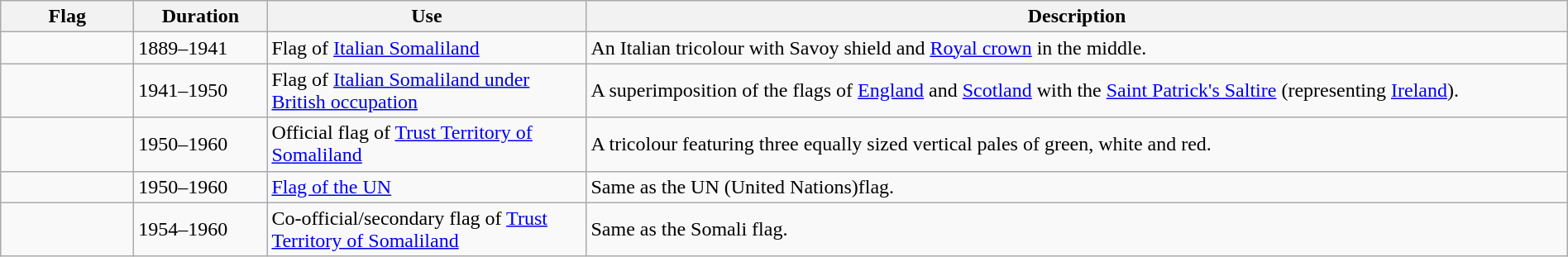<table class="wikitable" width="100%">
<tr>
<th style="width:100px;">Flag</th>
<th style="width:100px;">Duration</th>
<th style="width:250px;">Use</th>
<th style="min-width:250px">Description</th>
</tr>
<tr>
<td></td>
<td>1889–1941</td>
<td>Flag of <a href='#'>Italian Somaliland</a></td>
<td>An Italian tricolour with Savoy shield and <a href='#'>Royal crown</a> in the middle.</td>
</tr>
<tr>
<td></td>
<td>1941–1950</td>
<td>Flag of <a href='#'>Italian Somaliland under British occupation</a></td>
<td>A superimposition of the flags of <a href='#'>England</a> and <a href='#'>Scotland</a> with the <a href='#'>Saint Patrick's Saltire</a> (representing <a href='#'>Ireland</a>).</td>
</tr>
<tr>
<td></td>
<td>1950–1960</td>
<td>Official flag of <a href='#'>Trust Territory of Somaliland</a></td>
<td>A tricolour featuring three equally sized vertical pales of green, white and red.</td>
</tr>
<tr>
<td></td>
<td>1950–1960</td>
<td><a href='#'>Flag of the UN</a></td>
<td>Same as the UN (United Nations)flag.</td>
</tr>
<tr>
<td></td>
<td>1954–1960</td>
<td>Co-official/secondary flag of <a href='#'>Trust Territory of Somaliland</a></td>
<td>Same as the Somali flag.</td>
</tr>
</table>
